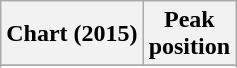<table class="wikitable sortable">
<tr>
<th>Chart (2015)</th>
<th>Peak<br>position</th>
</tr>
<tr>
</tr>
<tr>
</tr>
<tr>
</tr>
<tr>
</tr>
</table>
